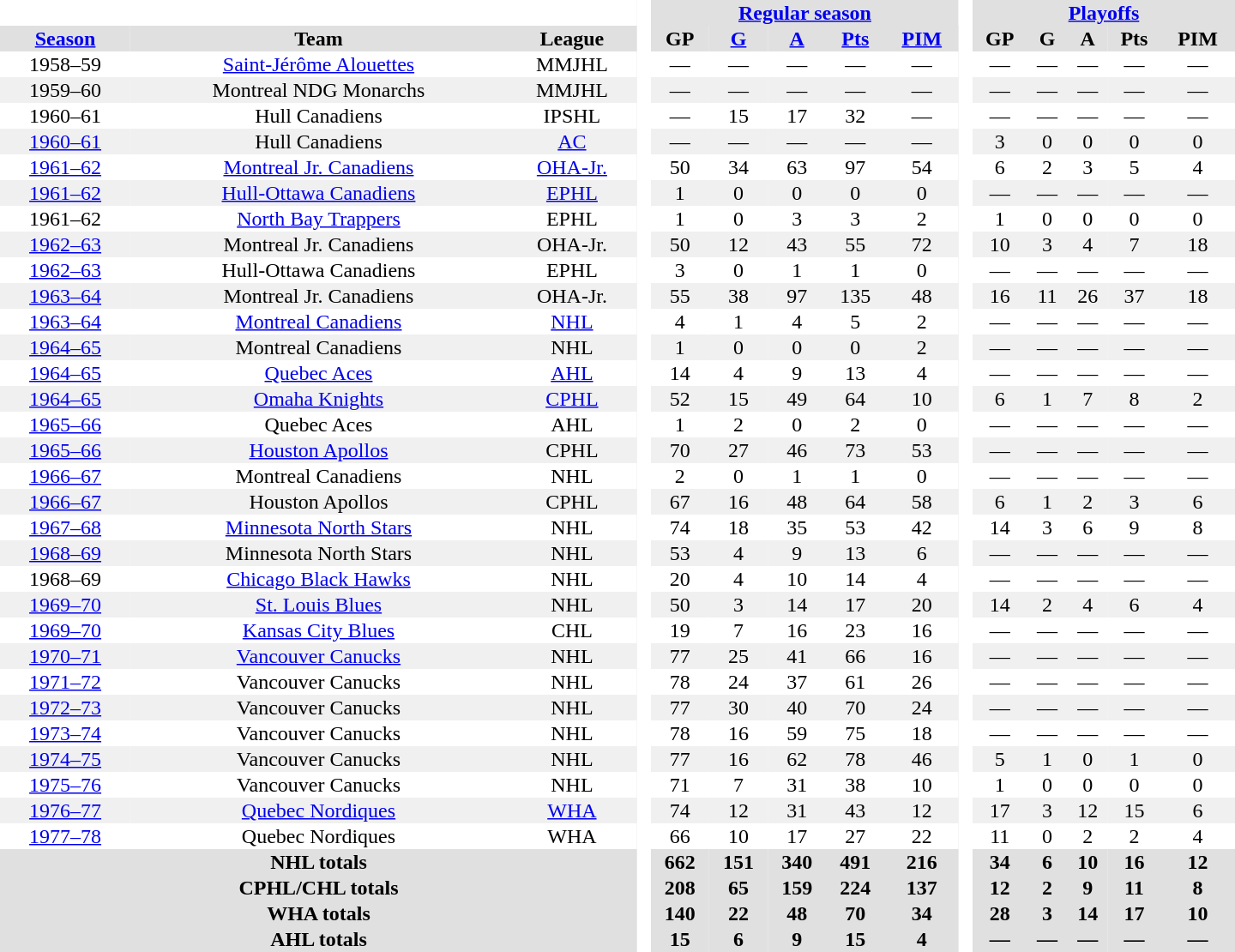<table border="0" cellpadding="1" cellspacing="0" style="text-align:center; width:60em">
<tr bgcolor="#e0e0e0">
<th colspan="3" bgcolor="#ffffff"> </th>
<th rowspan="100" bgcolor="#ffffff"> </th>
<th colspan="5"><a href='#'>Regular season</a></th>
<th rowspan="100" bgcolor="#ffffff"> </th>
<th colspan="5"><a href='#'>Playoffs</a></th>
</tr>
<tr bgcolor="#e0e0e0">
<th><a href='#'>Season</a></th>
<th>Team</th>
<th>League</th>
<th>GP</th>
<th><a href='#'>G</a></th>
<th><a href='#'>A</a></th>
<th><a href='#'>Pts</a></th>
<th><a href='#'>PIM</a></th>
<th>GP</th>
<th>G</th>
<th>A</th>
<th>Pts</th>
<th>PIM</th>
</tr>
<tr>
<td>1958–59</td>
<td><a href='#'>Saint-Jérôme Alouettes</a></td>
<td>MMJHL</td>
<td>—</td>
<td>—</td>
<td>—</td>
<td>—</td>
<td>—</td>
<td>—</td>
<td>—</td>
<td>—</td>
<td>—</td>
<td>—</td>
</tr>
<tr bgcolor="#f0f0f0">
<td>1959–60</td>
<td>Montreal NDG Monarchs</td>
<td>MMJHL</td>
<td>—</td>
<td>—</td>
<td>—</td>
<td>—</td>
<td>—</td>
<td>—</td>
<td>—</td>
<td>—</td>
<td>—</td>
<td>—</td>
</tr>
<tr>
<td>1960–61</td>
<td>Hull Canadiens</td>
<td>IPSHL</td>
<td>—</td>
<td>15</td>
<td>17</td>
<td>32</td>
<td>—</td>
<td>—</td>
<td>—</td>
<td>—</td>
<td>—</td>
<td>—</td>
</tr>
<tr bgcolor="#f0f0f0">
<td><a href='#'>1960–61</a></td>
<td>Hull Canadiens</td>
<td><a href='#'>AC</a></td>
<td>—</td>
<td>—</td>
<td>—</td>
<td>—</td>
<td>—</td>
<td>3</td>
<td>0</td>
<td>0</td>
<td>0</td>
<td>0</td>
</tr>
<tr>
<td><a href='#'>1961–62</a></td>
<td><a href='#'>Montreal Jr. Canadiens</a></td>
<td><a href='#'>OHA-Jr.</a></td>
<td>50</td>
<td>34</td>
<td>63</td>
<td>97</td>
<td>54</td>
<td>6</td>
<td>2</td>
<td>3</td>
<td>5</td>
<td>4</td>
</tr>
<tr bgcolor="#f0f0f0">
<td><a href='#'>1961–62</a></td>
<td><a href='#'>Hull-Ottawa Canadiens</a></td>
<td><a href='#'>EPHL</a></td>
<td>1</td>
<td>0</td>
<td>0</td>
<td>0</td>
<td>0</td>
<td>—</td>
<td>—</td>
<td>—</td>
<td>—</td>
<td>—</td>
</tr>
<tr>
<td>1961–62</td>
<td><a href='#'>North Bay Trappers</a></td>
<td>EPHL</td>
<td>1</td>
<td>0</td>
<td>3</td>
<td>3</td>
<td>2</td>
<td>1</td>
<td>0</td>
<td>0</td>
<td>0</td>
<td>0</td>
</tr>
<tr bgcolor="#f0f0f0">
<td><a href='#'>1962–63</a></td>
<td>Montreal Jr. Canadiens</td>
<td>OHA-Jr.</td>
<td>50</td>
<td>12</td>
<td>43</td>
<td>55</td>
<td>72</td>
<td>10</td>
<td>3</td>
<td>4</td>
<td>7</td>
<td>18</td>
</tr>
<tr>
<td><a href='#'>1962–63</a></td>
<td>Hull-Ottawa Canadiens</td>
<td>EPHL</td>
<td>3</td>
<td>0</td>
<td>1</td>
<td>1</td>
<td>0</td>
<td>—</td>
<td>—</td>
<td>—</td>
<td>—</td>
<td>—</td>
</tr>
<tr bgcolor="#f0f0f0">
<td><a href='#'>1963–64</a></td>
<td>Montreal Jr. Canadiens</td>
<td>OHA-Jr.</td>
<td>55</td>
<td>38</td>
<td>97</td>
<td>135</td>
<td>48</td>
<td>16</td>
<td>11</td>
<td>26</td>
<td>37</td>
<td>18</td>
</tr>
<tr>
<td><a href='#'>1963–64</a></td>
<td><a href='#'>Montreal Canadiens</a></td>
<td><a href='#'>NHL</a></td>
<td>4</td>
<td>1</td>
<td>4</td>
<td>5</td>
<td>2</td>
<td>—</td>
<td>—</td>
<td>—</td>
<td>—</td>
<td>—</td>
</tr>
<tr bgcolor="#f0f0f0">
<td><a href='#'>1964–65</a></td>
<td>Montreal Canadiens</td>
<td>NHL</td>
<td>1</td>
<td>0</td>
<td>0</td>
<td>0</td>
<td>2</td>
<td>—</td>
<td>—</td>
<td>—</td>
<td>—</td>
<td>—</td>
</tr>
<tr>
<td><a href='#'>1964–65</a></td>
<td><a href='#'>Quebec Aces</a></td>
<td><a href='#'>AHL</a></td>
<td>14</td>
<td>4</td>
<td>9</td>
<td>13</td>
<td>4</td>
<td>—</td>
<td>—</td>
<td>—</td>
<td>—</td>
<td>—</td>
</tr>
<tr bgcolor="#f0f0f0">
<td><a href='#'>1964–65</a></td>
<td><a href='#'>Omaha Knights</a></td>
<td><a href='#'>CPHL</a></td>
<td>52</td>
<td>15</td>
<td>49</td>
<td>64</td>
<td>10</td>
<td>6</td>
<td>1</td>
<td>7</td>
<td>8</td>
<td>2</td>
</tr>
<tr>
<td><a href='#'>1965–66</a></td>
<td>Quebec Aces</td>
<td>AHL</td>
<td>1</td>
<td>2</td>
<td>0</td>
<td>2</td>
<td>0</td>
<td>—</td>
<td>—</td>
<td>—</td>
<td>—</td>
<td>—</td>
</tr>
<tr bgcolor="#f0f0f0">
<td><a href='#'>1965–66</a></td>
<td><a href='#'>Houston Apollos</a></td>
<td>CPHL</td>
<td>70</td>
<td>27</td>
<td>46</td>
<td>73</td>
<td>53</td>
<td>—</td>
<td>—</td>
<td>—</td>
<td>—</td>
<td>—</td>
</tr>
<tr>
<td><a href='#'>1966–67</a></td>
<td>Montreal Canadiens</td>
<td>NHL</td>
<td>2</td>
<td>0</td>
<td>1</td>
<td>1</td>
<td>0</td>
<td>—</td>
<td>—</td>
<td>—</td>
<td>—</td>
<td>—</td>
</tr>
<tr bgcolor="#f0f0f0">
<td><a href='#'>1966–67</a></td>
<td>Houston Apollos</td>
<td>CPHL</td>
<td>67</td>
<td>16</td>
<td>48</td>
<td>64</td>
<td>58</td>
<td>6</td>
<td>1</td>
<td>2</td>
<td>3</td>
<td>6</td>
</tr>
<tr>
<td><a href='#'>1967–68</a></td>
<td><a href='#'>Minnesota North Stars</a></td>
<td>NHL</td>
<td>74</td>
<td>18</td>
<td>35</td>
<td>53</td>
<td>42</td>
<td>14</td>
<td>3</td>
<td>6</td>
<td>9</td>
<td>8</td>
</tr>
<tr bgcolor="#f0f0f0">
<td><a href='#'>1968–69</a></td>
<td>Minnesota North Stars</td>
<td>NHL</td>
<td>53</td>
<td>4</td>
<td>9</td>
<td>13</td>
<td>6</td>
<td>—</td>
<td>—</td>
<td>—</td>
<td>—</td>
<td>—</td>
</tr>
<tr>
<td>1968–69</td>
<td><a href='#'>Chicago Black Hawks</a></td>
<td>NHL</td>
<td>20</td>
<td>4</td>
<td>10</td>
<td>14</td>
<td>4</td>
<td>—</td>
<td>—</td>
<td>—</td>
<td>—</td>
<td>—</td>
</tr>
<tr bgcolor="#f0f0f0">
<td><a href='#'>1969–70</a></td>
<td><a href='#'>St. Louis Blues</a></td>
<td>NHL</td>
<td>50</td>
<td>3</td>
<td>14</td>
<td>17</td>
<td>20</td>
<td>14</td>
<td>2</td>
<td>4</td>
<td>6</td>
<td>4</td>
</tr>
<tr>
<td><a href='#'>1969–70</a></td>
<td><a href='#'>Kansas City Blues</a></td>
<td>CHL</td>
<td>19</td>
<td>7</td>
<td>16</td>
<td>23</td>
<td>16</td>
<td>—</td>
<td>—</td>
<td>—</td>
<td>—</td>
<td>—</td>
</tr>
<tr bgcolor="#f0f0f0">
<td><a href='#'>1970–71</a></td>
<td><a href='#'>Vancouver Canucks</a></td>
<td>NHL</td>
<td>77</td>
<td>25</td>
<td>41</td>
<td>66</td>
<td>16</td>
<td>—</td>
<td>—</td>
<td>—</td>
<td>—</td>
<td>—</td>
</tr>
<tr>
<td><a href='#'>1971–72</a></td>
<td>Vancouver Canucks</td>
<td>NHL</td>
<td>78</td>
<td>24</td>
<td>37</td>
<td>61</td>
<td>26</td>
<td>—</td>
<td>—</td>
<td>—</td>
<td>—</td>
<td>—</td>
</tr>
<tr bgcolor="#f0f0f0">
<td><a href='#'>1972–73</a></td>
<td>Vancouver Canucks</td>
<td>NHL</td>
<td>77</td>
<td>30</td>
<td>40</td>
<td>70</td>
<td>24</td>
<td>—</td>
<td>—</td>
<td>—</td>
<td>—</td>
<td>—</td>
</tr>
<tr>
<td><a href='#'>1973–74</a></td>
<td>Vancouver Canucks</td>
<td>NHL</td>
<td>78</td>
<td>16</td>
<td>59</td>
<td>75</td>
<td>18</td>
<td>—</td>
<td>—</td>
<td>—</td>
<td>—</td>
<td>—</td>
</tr>
<tr bgcolor="#f0f0f0">
<td><a href='#'>1974–75</a></td>
<td>Vancouver Canucks</td>
<td>NHL</td>
<td>77</td>
<td>16</td>
<td>62</td>
<td>78</td>
<td>46</td>
<td>5</td>
<td>1</td>
<td>0</td>
<td>1</td>
<td>0</td>
</tr>
<tr>
<td><a href='#'>1975–76</a></td>
<td>Vancouver Canucks</td>
<td>NHL</td>
<td>71</td>
<td>7</td>
<td>31</td>
<td>38</td>
<td>10</td>
<td>1</td>
<td>0</td>
<td>0</td>
<td>0</td>
<td>0</td>
</tr>
<tr bgcolor="#f0f0f0">
<td><a href='#'>1976–77</a></td>
<td><a href='#'>Quebec Nordiques</a></td>
<td><a href='#'>WHA</a></td>
<td>74</td>
<td>12</td>
<td>31</td>
<td>43</td>
<td>12</td>
<td>17</td>
<td>3</td>
<td>12</td>
<td>15</td>
<td>6</td>
</tr>
<tr>
<td><a href='#'>1977–78</a></td>
<td>Quebec Nordiques</td>
<td>WHA</td>
<td>66</td>
<td>10</td>
<td>17</td>
<td>27</td>
<td>22</td>
<td>11</td>
<td>0</td>
<td>2</td>
<td>2</td>
<td>4</td>
</tr>
<tr bgcolor="#e0e0e0">
<th colspan="3">NHL totals</th>
<th>662</th>
<th>151</th>
<th>340</th>
<th>491</th>
<th>216</th>
<th>34</th>
<th>6</th>
<th>10</th>
<th>16</th>
<th>12</th>
</tr>
<tr bgcolor="#e0e0e0">
<th colspan="3">CPHL/CHL totals</th>
<th>208</th>
<th>65</th>
<th>159</th>
<th>224</th>
<th>137</th>
<th>12</th>
<th>2</th>
<th>9</th>
<th>11</th>
<th>8</th>
</tr>
<tr bgcolor="#e0e0e0">
<th colspan="3">WHA totals</th>
<th>140</th>
<th>22</th>
<th>48</th>
<th>70</th>
<th>34</th>
<th>28</th>
<th>3</th>
<th>14</th>
<th>17</th>
<th>10</th>
</tr>
<tr bgcolor="#e0e0e0">
<th colspan="3">AHL totals</th>
<th>15</th>
<th>6</th>
<th>9</th>
<th>15</th>
<th>4</th>
<th>—</th>
<th>—</th>
<th>—</th>
<th>—</th>
<th>—</th>
</tr>
</table>
